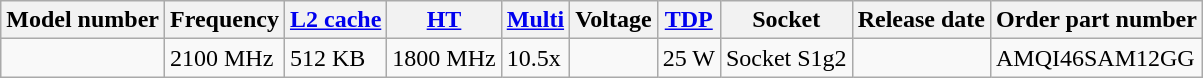<table class="wikitable">
<tr>
<th>Model number</th>
<th>Frequency</th>
<th><a href='#'>L2 cache</a></th>
<th><a href='#'>HT</a></th>
<th><a href='#'>Multi</a></th>
<th>Voltage</th>
<th><a href='#'>TDP</a></th>
<th>Socket</th>
<th>Release date</th>
<th>Order part number</th>
</tr>
<tr>
<td></td>
<td>2100 MHz</td>
<td>512 KB</td>
<td>1800 MHz</td>
<td>10.5x</td>
<td></td>
<td>25 W</td>
<td>Socket S1g2</td>
<td></td>
<td>AMQI46SAM12GG</td>
</tr>
</table>
